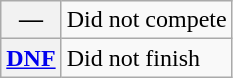<table class="wikitable">
<tr>
<th scope="row">—</th>
<td>Did not compete</td>
</tr>
<tr>
<th scope="row"><a href='#'>DNF</a></th>
<td>Did not finish</td>
</tr>
</table>
